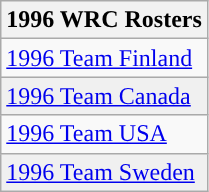<table class=wikitable style="text-align:left;">
<tr>
<th>1996 WRC Rosters</th>
</tr>
<tr>
<td> <a href='#'>1996 Team Finland</a></td>
</tr>
<tr bgcolor="#f0f0f0">
<td> <a href='#'>1996 Team Canada</a></td>
</tr>
<tr>
<td> <a href='#'>1996 Team USA</a></td>
</tr>
<tr bgcolor="#f0f0f0">
<td> <a href='#'>1996 Team Sweden</a></td>
</tr>
</table>
